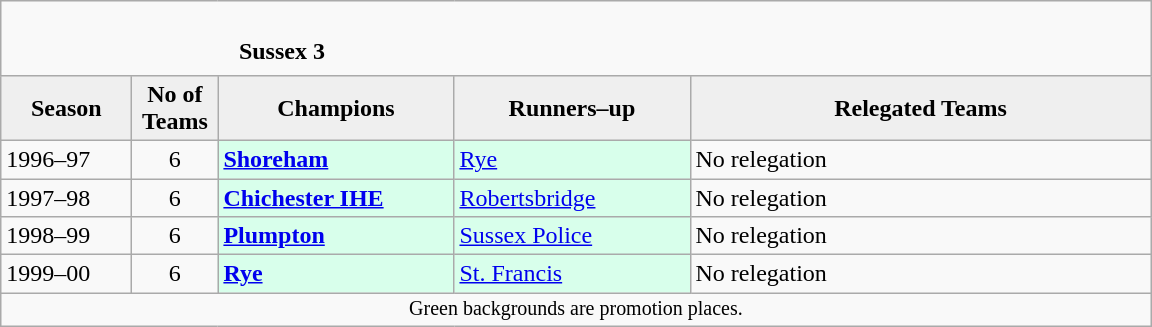<table class="wikitable" style="text-align: left;">
<tr>
<td colspan="11" cellpadding="0" cellspacing="0"><br><table border="0" style="width:100%;" cellpadding="0" cellspacing="0">
<tr>
<td style="width:20%; border:0;"></td>
<td style="border:0;"><strong>Sussex 3</strong></td>
<td style="width:20%; border:0;"></td>
</tr>
</table>
</td>
</tr>
<tr>
<th style="background:#efefef; width:80px;">Season</th>
<th style="background:#efefef; width:50px;">No of Teams</th>
<th style="background:#efefef; width:150px;">Champions</th>
<th style="background:#efefef; width:150px;">Runners–up</th>
<th style="background:#efefef; width:300px;">Relegated Teams</th>
</tr>
<tr align=left>
<td>1996–97</td>
<td style="text-align: center;">6</td>
<td style="background:#d8ffeb;"><strong><a href='#'>Shoreham</a></strong></td>
<td style="background:#d8ffeb;"><a href='#'>Rye</a></td>
<td>No relegation</td>
</tr>
<tr>
<td>1997–98</td>
<td style="text-align: center;">6</td>
<td style="background:#d8ffeb;"><strong><a href='#'>Chichester IHE</a></strong></td>
<td style="background:#d8ffeb;"><a href='#'>Robertsbridge</a></td>
<td>No relegation</td>
</tr>
<tr>
<td>1998–99</td>
<td style="text-align: center;">6</td>
<td style="background:#d8ffeb;"><strong><a href='#'>Plumpton</a></strong></td>
<td style="background:#d8ffeb;"><a href='#'>Sussex Police</a></td>
<td>No relegation</td>
</tr>
<tr>
<td>1999–00</td>
<td style="text-align: center;">6</td>
<td style="background:#d8ffeb;"><strong><a href='#'>Rye</a></strong></td>
<td style="background:#d8ffeb;"><a href='#'>St. Francis</a></td>
<td>No relegation</td>
</tr>
<tr>
<td colspan="15"  style="border:0; font-size:smaller; text-align:center;">Green backgrounds are promotion places.</td>
</tr>
</table>
